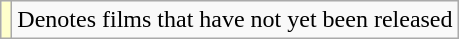<table class="wikitable">
<tr>
<td style="background:#ffc;"></td>
<td>Denotes films that have not yet been released</td>
</tr>
</table>
